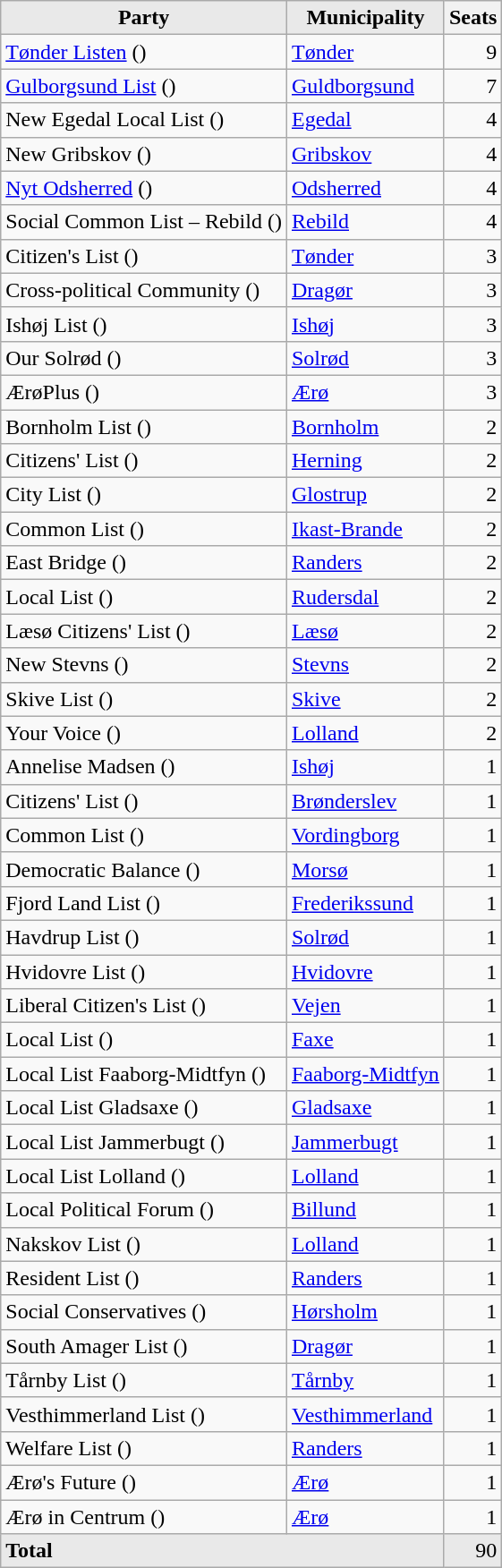<table class="wikitable sortable mw-collapsible mw-collapsed">
<tr>
<th style="background-color:#E9E9E9">Party</th>
<th style="background-color:#E9E9E9">Municipality</th>
<th style="background-color":#E9E9E9">Seats</th>
</tr>
<tr>
<td><a href='#'>Tønder Listen</a> ()</td>
<td align="left"><a href='#'>Tønder</a></td>
<td align="right">9</td>
</tr>
<tr>
<td><a href='#'>Gulborgsund List</a> ()</td>
<td align="left"><a href='#'>Guldborgsund</a></td>
<td align="right">7</td>
</tr>
<tr>
<td>New Egedal Local List ()</td>
<td align="left"><a href='#'>Egedal</a></td>
<td align="right">4</td>
</tr>
<tr>
<td>New Gribskov ()</td>
<td align="left"><a href='#'>Gribskov</a></td>
<td align="right">4</td>
</tr>
<tr>
<td><a href='#'>Nyt Odsherred</a> ()</td>
<td align="left"><a href='#'>Odsherred</a></td>
<td align="right">4</td>
</tr>
<tr>
<td>Social Common List – Rebild ()</td>
<td align="left"><a href='#'>Rebild</a></td>
<td align="right">4</td>
</tr>
<tr>
<td>Citizen's List ()</td>
<td align="left"><a href='#'>Tønder</a></td>
<td align="right">3</td>
</tr>
<tr>
<td>Cross-political Community ()</td>
<td align="left"><a href='#'>Dragør</a></td>
<td align="right">3</td>
</tr>
<tr>
<td>Ishøj List ()</td>
<td align="left"><a href='#'>Ishøj</a></td>
<td align="right">3</td>
</tr>
<tr>
<td>Our Solrød ()</td>
<td align="left"><a href='#'>Solrød</a></td>
<td align="right">3</td>
</tr>
<tr>
<td>ÆrøPlus ()</td>
<td align="left"><a href='#'>Ærø</a></td>
<td align="right">3</td>
</tr>
<tr>
<td>Bornholm List ()</td>
<td align="left"><a href='#'>Bornholm</a></td>
<td align="right">2</td>
</tr>
<tr>
<td>Citizens' List ()</td>
<td align="left"><a href='#'>Herning</a></td>
<td align="right">2</td>
</tr>
<tr>
<td>City List ()</td>
<td align="left"><a href='#'>Glostrup</a></td>
<td align="right">2</td>
</tr>
<tr>
<td>Common List ()</td>
<td align="left"><a href='#'>Ikast-Brande</a></td>
<td align="right">2</td>
</tr>
<tr>
<td>East Bridge ()</td>
<td align="left"><a href='#'>Randers</a></td>
<td align="right">2</td>
</tr>
<tr>
<td>Local List ()</td>
<td align="left"><a href='#'>Rudersdal</a></td>
<td align="right">2</td>
</tr>
<tr>
<td>Læsø Citizens' List ()</td>
<td align="left"><a href='#'>Læsø</a></td>
<td align="right">2</td>
</tr>
<tr>
<td>New Stevns ()</td>
<td align="left"><a href='#'>Stevns</a></td>
<td align="right">2</td>
</tr>
<tr>
<td>Skive List ()</td>
<td align="left"><a href='#'>Skive</a></td>
<td align="right">2</td>
</tr>
<tr>
<td>Your Voice ()</td>
<td align="left"><a href='#'>Lolland</a></td>
<td align="right">2</td>
</tr>
<tr>
<td>Annelise Madsen ()</td>
<td align="left"><a href='#'>Ishøj</a></td>
<td align="right">1</td>
</tr>
<tr>
<td>Citizens' List ()</td>
<td align="left"><a href='#'>Brønderslev</a></td>
<td align="right">1</td>
</tr>
<tr>
<td>Common List ()</td>
<td align="left"><a href='#'>Vordingborg</a></td>
<td align="right">1</td>
</tr>
<tr>
<td>Democratic Balance ()</td>
<td align="left"><a href='#'>Morsø</a></td>
<td align="right">1</td>
</tr>
<tr>
<td>Fjord Land List ()</td>
<td align="left"><a href='#'>Frederikssund</a></td>
<td align="right">1</td>
</tr>
<tr>
<td>Havdrup List ()</td>
<td align="left"><a href='#'>Solrød</a></td>
<td align="right">1</td>
</tr>
<tr>
<td>Hvidovre List ()</td>
<td align="left"><a href='#'>Hvidovre</a></td>
<td align="right">1</td>
</tr>
<tr>
<td>Liberal Citizen's List ()</td>
<td align="left"><a href='#'>Vejen</a></td>
<td align="right">1</td>
</tr>
<tr>
<td>Local List ()</td>
<td align="left"><a href='#'>Faxe</a></td>
<td align="right">1</td>
</tr>
<tr>
<td>Local List Faaborg-Midtfyn ()</td>
<td align="left"><a href='#'>Faaborg-Midtfyn</a></td>
<td align="right">1</td>
</tr>
<tr>
<td>Local List Gladsaxe ()</td>
<td align="left"><a href='#'>Gladsaxe</a></td>
<td align="right">1</td>
</tr>
<tr>
<td>Local List Jammerbugt ()</td>
<td align="left"><a href='#'>Jammerbugt</a></td>
<td align="right">1</td>
</tr>
<tr>
<td>Local List Lolland ()</td>
<td align="left"><a href='#'>Lolland</a></td>
<td align="right">1</td>
</tr>
<tr>
<td>Local Political Forum ()</td>
<td align="left"><a href='#'>Billund</a></td>
<td align="right">1</td>
</tr>
<tr>
<td>Nakskov List ()</td>
<td align="left"><a href='#'>Lolland</a></td>
<td align="right">1</td>
</tr>
<tr>
<td>Resident List ()</td>
<td align="left"><a href='#'>Randers</a></td>
<td align="right">1</td>
</tr>
<tr>
<td>Social Conservatives ()</td>
<td align="left"><a href='#'>Hørsholm</a></td>
<td align="right">1</td>
</tr>
<tr>
<td>South Amager List ()</td>
<td align="left"><a href='#'>Dragør</a></td>
<td align="right">1</td>
</tr>
<tr>
<td>Tårnby List ()</td>
<td align="left"><a href='#'>Tårnby</a></td>
<td align="right">1</td>
</tr>
<tr>
<td>Vesthimmerland List ()</td>
<td align="left"><a href='#'>Vesthimmerland</a></td>
<td align="right">1</td>
</tr>
<tr>
<td>Welfare List ()</td>
<td align="left"><a href='#'>Randers</a></td>
<td align="right">1</td>
</tr>
<tr>
<td>Ærø's Future ()</td>
<td align="left"><a href='#'>Ærø</a></td>
<td align="right">1</td>
</tr>
<tr>
<td>Ærø in Centrum ()</td>
<td align="left"><a href='#'>Ærø</a></td>
<td align="right">1</td>
</tr>
<tr>
<td style="background-color:#E9E9E9" colspan="2"><strong>Total</strong></td>
<td align="right" style="background-color:#E9E9E9">90</td>
</tr>
</table>
